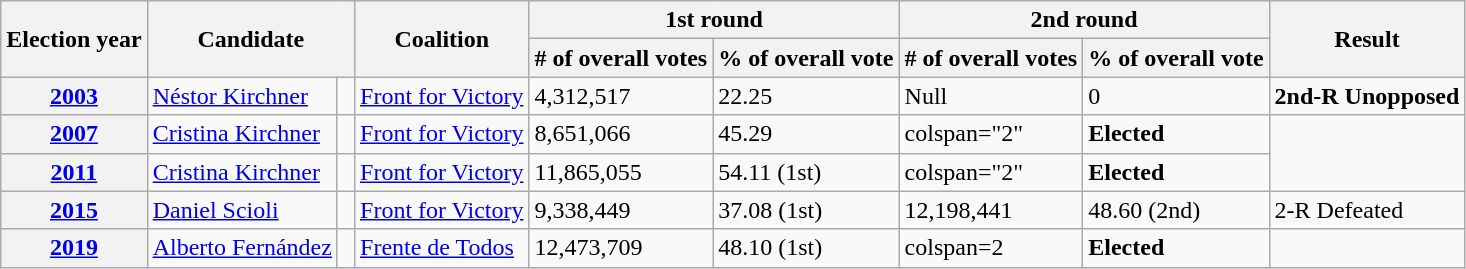<table class=wikitable>
<tr>
<th rowspan=2>Election year</th>
<th rowspan=2 colspan=2>Candidate</th>
<th rowspan=2>Coalition</th>
<th colspan=2>1st round</th>
<th colspan=2>2nd round</th>
<th rowspan=2>Result</th>
</tr>
<tr>
<th># of overall votes</th>
<th>% of overall vote</th>
<th># of overall votes</th>
<th>% of overall vote</th>
</tr>
<tr>
<th><a href='#'>2003</a></th>
<td><a href='#'>Néstor Kirchner</a></td>
<td bgcolor=> </td>
<td><a href='#'>Front for Victory</a></td>
<td>4,312,517</td>
<td>22.25</td>
<td>Null</td>
<td>0</td>
<td> <strong>2nd-R Unopposed</strong></td>
</tr>
<tr>
<th><a href='#'>2007</a></th>
<td><a href='#'>Cristina Kirchner</a></td>
<td bgcolor=> </td>
<td><a href='#'>Front for Victory</a></td>
<td>8,651,066</td>
<td>45.29</td>
<td>colspan="2" </td>
<td> <strong>Elected</strong></td>
</tr>
<tr>
<th><a href='#'>2011</a></th>
<td><a href='#'>Cristina Kirchner</a></td>
<td bgcolor=> </td>
<td><a href='#'>Front for Victory</a></td>
<td>11,865,055</td>
<td>54.11 (1st)</td>
<td>colspan="2" </td>
<td> <strong>Elected</strong></td>
</tr>
<tr>
<th><a href='#'>2015</a></th>
<td><a href='#'>Daniel Scioli</a></td>
<td bgcolor=> </td>
<td><a href='#'>Front for Victory</a></td>
<td>9,338,449</td>
<td>37.08	(1st)</td>
<td>12,198,441</td>
<td>48.60 (2nd)</td>
<td> 2-R Defeated</td>
</tr>
<tr>
<th><a href='#'>2019</a></th>
<td><a href='#'>Alberto Fernández</a></td>
<td bgcolor=> </td>
<td><a href='#'>Frente de Todos</a></td>
<td>12,473,709</td>
<td>48.10 (1st)</td>
<td>colspan=2 </td>
<td> <strong>Elected</strong></td>
</tr>
</table>
